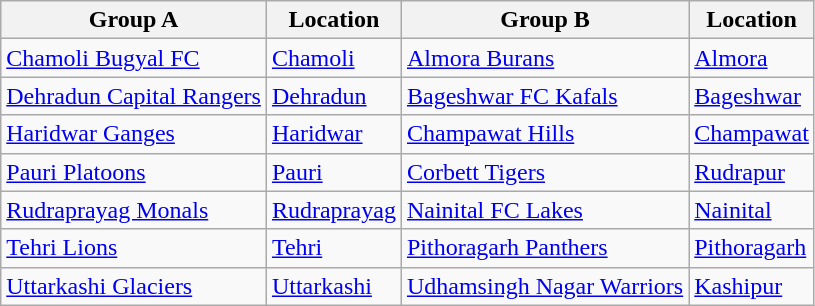<table class="wikitable">
<tr>
<th>Group A</th>
<th>Location</th>
<th>Group B</th>
<th>Location</th>
</tr>
<tr>
<td><a href='#'>Chamoli Bugyal FC</a></td>
<td><a href='#'>Chamoli</a></td>
<td><a href='#'>Almora Burans</a></td>
<td><a href='#'>Almora</a></td>
</tr>
<tr>
<td><a href='#'>Dehradun Capital Rangers</a></td>
<td><a href='#'>Dehradun</a></td>
<td><a href='#'>Bageshwar FC Kafals</a></td>
<td><a href='#'>Bageshwar</a></td>
</tr>
<tr>
<td><a href='#'>Haridwar Ganges</a></td>
<td><a href='#'>Haridwar</a></td>
<td><a href='#'>Champawat Hills</a></td>
<td><a href='#'>Champawat</a></td>
</tr>
<tr>
<td><a href='#'>Pauri Platoons</a></td>
<td><a href='#'>Pauri</a></td>
<td><a href='#'>Corbett Tigers</a></td>
<td><a href='#'>Rudrapur</a></td>
</tr>
<tr>
<td><a href='#'>Rudraprayag Monals</a></td>
<td><a href='#'>Rudraprayag</a></td>
<td><a href='#'>Nainital FC Lakes</a></td>
<td><a href='#'>Nainital</a></td>
</tr>
<tr>
<td><a href='#'>Tehri Lions</a></td>
<td><a href='#'>Tehri</a></td>
<td><a href='#'>Pithoragarh Panthers</a></td>
<td><a href='#'>Pithoragarh</a></td>
</tr>
<tr>
<td><a href='#'>Uttarkashi Glaciers</a></td>
<td><a href='#'>Uttarkashi</a></td>
<td><a href='#'>Udhamsingh Nagar Warriors</a></td>
<td><a href='#'>Kashipur</a></td>
</tr>
</table>
